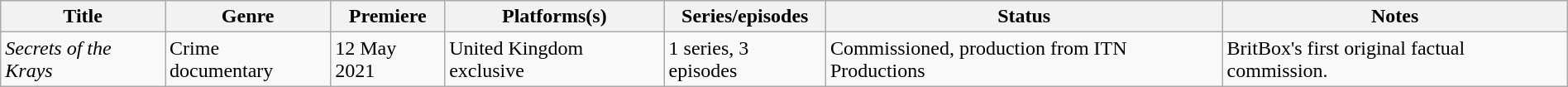<table class="wikitable mw-collapsible mw-collapsed" style="width:100%;">
<tr>
<th>Title</th>
<th>Genre</th>
<th>Premiere</th>
<th>Platforms(s)</th>
<th>Series/episodes</th>
<th>Status</th>
<th>Notes</th>
</tr>
<tr>
<td><em>Secrets of the Krays</em></td>
<td>Crime documentary</td>
<td>12 May 2021</td>
<td>United Kingdom exclusive</td>
<td>1 series, 3 episodes</td>
<td>Commissioned, production from ITN Productions</td>
<td>BritBox's first original factual commission.</td>
</tr>
</table>
